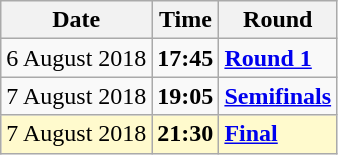<table class="wikitable">
<tr>
<th>Date</th>
<th>Time</th>
<th>Round</th>
</tr>
<tr>
<td>6 August 2018</td>
<td><strong>17:45</strong></td>
<td><strong><a href='#'>Round 1</a></strong></td>
</tr>
<tr>
<td>7 August 2018</td>
<td><strong>19:05</strong></td>
<td><strong><a href='#'>Semifinals</a></strong></td>
</tr>
<tr style=background:lemonchiffon>
<td>7 August 2018</td>
<td><strong>21:30</strong></td>
<td><strong><a href='#'>Final</a></strong></td>
</tr>
</table>
